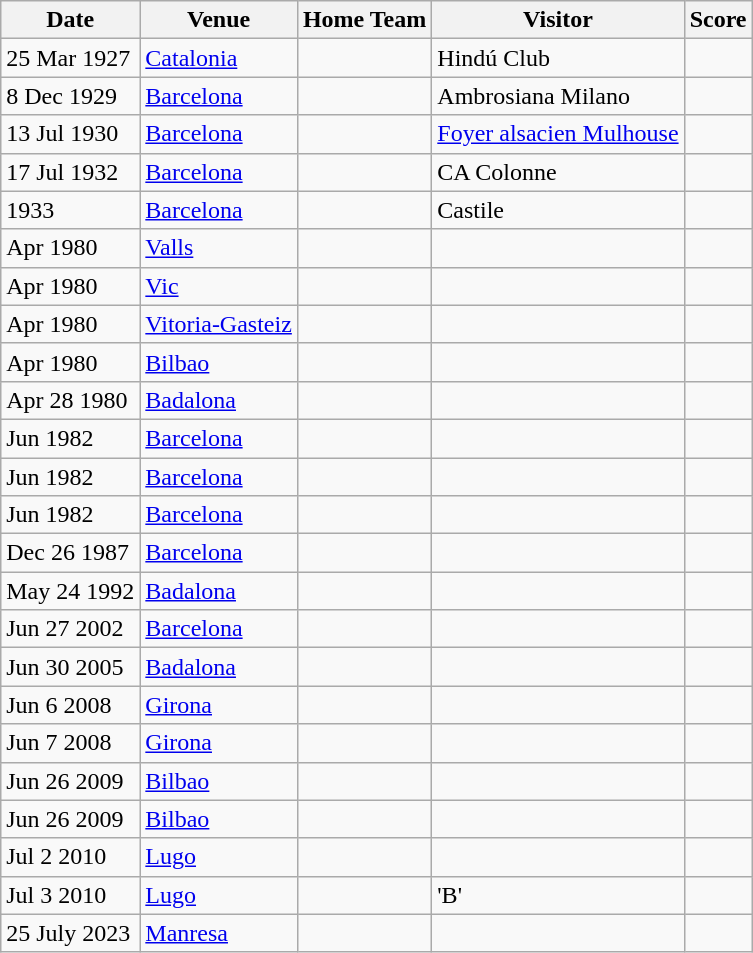<table class="wikitable">
<tr>
<th>Date</th>
<th>Venue</th>
<th>Home Team</th>
<th>Visitor</th>
<th>Score</th>
</tr>
<tr>
<td>25 Mar 1927</td>
<td><a href='#'>Catalonia</a></td>
<td></td>
<td> Hindú Club</td>
<td></td>
</tr>
<tr>
<td>8 Dec 1929</td>
<td><a href='#'>Barcelona</a></td>
<td></td>
<td> Ambrosiana Milano</td>
<td></td>
</tr>
<tr>
<td>13 Jul 1930</td>
<td><a href='#'>Barcelona</a></td>
<td></td>
<td> <a href='#'>Foyer alsacien Mulhouse</a></td>
<td></td>
</tr>
<tr>
<td>17 Jul 1932</td>
<td><a href='#'>Barcelona</a></td>
<td></td>
<td> CA Colonne</td>
<td></td>
</tr>
<tr>
<td>1933</td>
<td><a href='#'>Barcelona</a></td>
<td></td>
<td> Castile</td>
<td></td>
</tr>
<tr>
<td>Apr 1980</td>
<td><a href='#'>Valls</a></td>
<td></td>
<td></td>
<td></td>
</tr>
<tr>
<td>Apr 1980</td>
<td><a href='#'>Vic</a></td>
<td></td>
<td></td>
<td></td>
</tr>
<tr>
<td>Apr 1980</td>
<td><a href='#'>Vitoria-Gasteiz</a></td>
<td></td>
<td></td>
<td></td>
</tr>
<tr>
<td>Apr 1980</td>
<td><a href='#'>Bilbao</a></td>
<td></td>
<td></td>
<td></td>
</tr>
<tr>
<td>Apr 28 1980</td>
<td><a href='#'>Badalona</a></td>
<td></td>
<td></td>
<td></td>
</tr>
<tr>
<td>Jun 1982</td>
<td><a href='#'>Barcelona</a></td>
<td></td>
<td></td>
<td></td>
</tr>
<tr>
<td>Jun 1982</td>
<td><a href='#'>Barcelona</a></td>
<td></td>
<td></td>
<td></td>
</tr>
<tr>
<td>Jun 1982</td>
<td><a href='#'>Barcelona</a></td>
<td></td>
<td></td>
<td></td>
</tr>
<tr>
<td>Dec 26 1987</td>
<td><a href='#'>Barcelona</a></td>
<td></td>
<td></td>
<td></td>
</tr>
<tr>
<td>May 24 1992</td>
<td><a href='#'>Badalona</a></td>
<td></td>
<td></td>
<td></td>
</tr>
<tr>
<td>Jun 27 2002</td>
<td><a href='#'>Barcelona</a></td>
<td></td>
<td></td>
<td></td>
</tr>
<tr>
<td>Jun 30 2005</td>
<td><a href='#'>Badalona</a></td>
<td></td>
<td></td>
<td></td>
</tr>
<tr>
<td>Jun 6 2008</td>
<td><a href='#'>Girona</a></td>
<td></td>
<td></td>
<td></td>
</tr>
<tr>
<td>Jun 7 2008</td>
<td><a href='#'>Girona</a></td>
<td></td>
<td></td>
<td></td>
</tr>
<tr>
<td>Jun 26 2009</td>
<td><a href='#'>Bilbao</a></td>
<td></td>
<td></td>
<td></td>
</tr>
<tr>
<td>Jun 26 2009</td>
<td><a href='#'>Bilbao</a></td>
<td></td>
<td></td>
<td></td>
</tr>
<tr>
<td>Jul 2 2010</td>
<td><a href='#'>Lugo</a></td>
<td></td>
<td></td>
<td></td>
</tr>
<tr>
<td>Jul 3 2010</td>
<td><a href='#'>Lugo</a></td>
<td></td>
<td> 'B'</td>
<td></td>
</tr>
<tr>
<td>25 July 2023</td>
<td><a href='#'>Manresa</a></td>
<td></td>
<td></td>
<td></td>
</tr>
</table>
